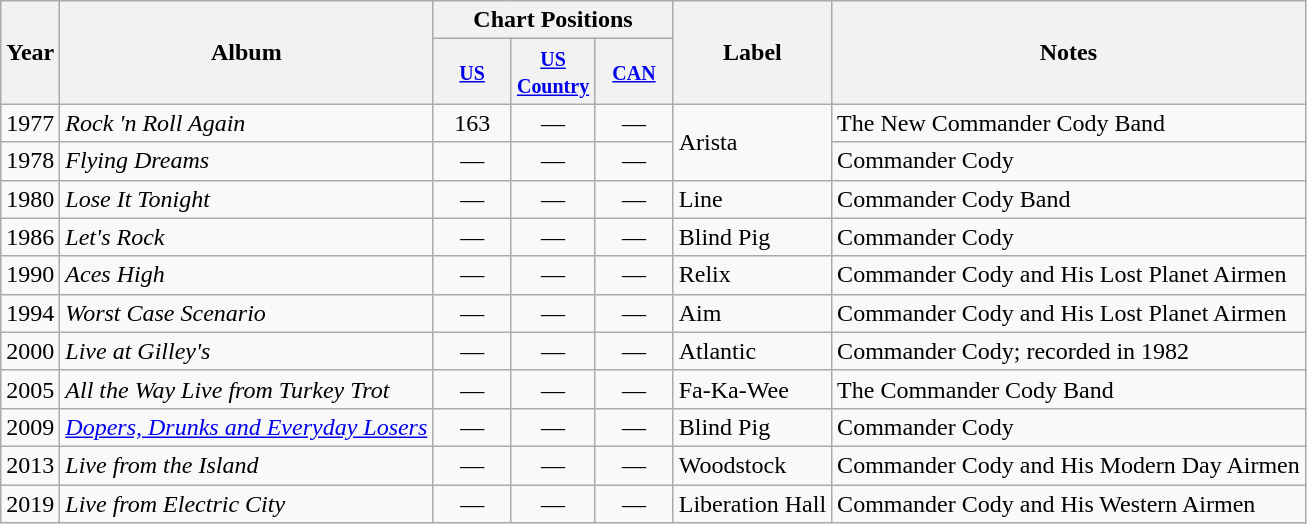<table class="wikitable">
<tr>
<th rowspan="2">Year</th>
<th rowspan="2">Album</th>
<th colspan="3">Chart Positions</th>
<th rowspan="2">Label</th>
<th rowspan="2">Notes</th>
</tr>
<tr>
<th style="width:45px;"><small><a href='#'>US</a></small></th>
<th style="width:45px;"><small><a href='#'>US Country</a></small></th>
<th style="width:45px;"><small><a href='#'>CAN</a></small></th>
</tr>
<tr>
<td>1977</td>
<td><em>Rock 'n Roll Again</em> </td>
<td style="text-align:center;">163</td>
<td style="text-align:center;">—</td>
<td style="text-align:center;">—</td>
<td rowspan="2">Arista</td>
<td>The New Commander Cody Band</td>
</tr>
<tr>
<td>1978</td>
<td><em>Flying Dreams</em> </td>
<td style="text-align:center;">—</td>
<td style="text-align:center;">—</td>
<td style="text-align:center;">—</td>
<td>Commander Cody</td>
</tr>
<tr>
<td>1980</td>
<td><em>Lose It Tonight</em> </td>
<td style="text-align:center;">—</td>
<td style="text-align:center;">—</td>
<td style="text-align:center;">—</td>
<td>Line</td>
<td>Commander Cody Band</td>
</tr>
<tr>
<td>1986</td>
<td><em>Let's Rock</em> </td>
<td style="text-align:center;">—</td>
<td style="text-align:center;">—</td>
<td style="text-align:center;">—</td>
<td>Blind Pig</td>
<td>Commander Cody</td>
</tr>
<tr>
<td>1990</td>
<td><em>Aces High</em> </td>
<td style="text-align:center;">—</td>
<td style="text-align:center;">—</td>
<td style="text-align:center;">—</td>
<td>Relix</td>
<td>Commander Cody and His Lost Planet Airmen</td>
</tr>
<tr>
<td>1994</td>
<td><em>Worst Case Scenario</em> </td>
<td style="text-align:center;">—</td>
<td style="text-align:center;">—</td>
<td style="text-align:center;">—</td>
<td>Aim</td>
<td>Commander Cody and His Lost Planet Airmen</td>
</tr>
<tr>
<td>2000</td>
<td><em>Live at Gilley's</em> </td>
<td style="text-align:center;">—</td>
<td style="text-align:center;">—</td>
<td style="text-align:center;">—</td>
<td>Atlantic</td>
<td>Commander Cody; recorded in 1982</td>
</tr>
<tr>
<td>2005</td>
<td><em>All the Way Live from Turkey Trot</em> </td>
<td style="text-align:center;">—</td>
<td style="text-align:center;">—</td>
<td style="text-align:center;">—</td>
<td>Fa-Ka-Wee</td>
<td>The Commander Cody Band</td>
</tr>
<tr>
<td>2009</td>
<td><em><a href='#'>Dopers, Drunks and Everyday Losers</a></em></td>
<td style="text-align:center;">—</td>
<td style="text-align:center;">—</td>
<td style="text-align:center;">—</td>
<td>Blind Pig</td>
<td>Commander Cody</td>
</tr>
<tr>
<td>2013</td>
<td><em>Live from the Island</em> </td>
<td style="text-align:center;">—</td>
<td style="text-align:center;">—</td>
<td style="text-align:center;">—</td>
<td>Woodstock</td>
<td>Commander Cody and His Modern Day Airmen</td>
</tr>
<tr>
<td>2019</td>
<td><em>Live from Electric City</em> </td>
<td style="text-align:center;">—</td>
<td style="text-align:center;">—</td>
<td style="text-align:center;">—</td>
<td>Liberation Hall</td>
<td>Commander Cody and His Western Airmen</td>
</tr>
</table>
